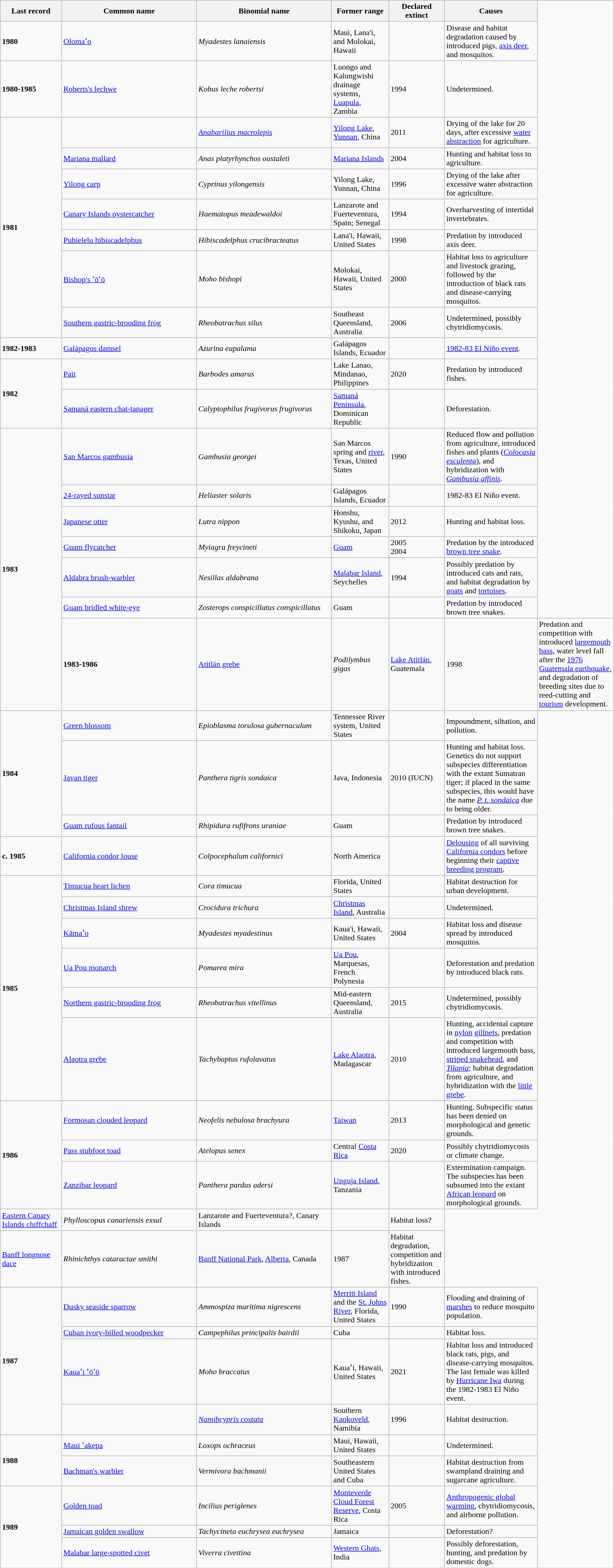<table class="wikitable sortable">
<tr>
<th style="width:10%;">Last record</th>
<th style="width:22%;">Common name</th>
<th style="width:22%;">Binomial name</th>
<th>Former range</th>
<th>Declared extinct</th>
<th>Causes</th>
</tr>
<tr>
<td><strong>1980</strong></td>
<td><a href='#'>Olomaʻo</a></td>
<td><em>Myadestes lanaiensis</em></td>
<td>Maui, Lana'i, and Molokai, Hawaii</td>
<td></td>
<td>Disease and habitat degradation caused by introduced pigs, <a href='#'>axis deer</a>, and mosquitos.</td>
</tr>
<tr>
<td><strong>1980-1985</strong></td>
<td><a href='#'>Roberts's lechwe</a></td>
<td><em>Kobus leche robertsi</em></td>
<td>Luongo and Kalungwishi drainage systems, <a href='#'>Luapula</a>, Zambia</td>
<td>1994 </td>
<td>Undetermined.</td>
</tr>
<tr>
<td rowspan="7"><strong>1981</strong></td>
<td></td>
<td><em><a href='#'>Anabarilius macrolepis</a></em></td>
<td><a href='#'>Yilong Lake</a>, <a href='#'>Yunnan</a>, China</td>
<td>2011 </td>
<td>Drying of the lake for 20 days, after excessive <a href='#'>water abstraction</a> for agriculture.</td>
</tr>
<tr>
<td><a href='#'>Mariana mallard</a></td>
<td><em>Anas platyrhynchos oustaleti</em></td>
<td><a href='#'>Mariana Islands</a></td>
<td>2004</td>
<td>Hunting and habitat loss to agriculture.</td>
</tr>
<tr>
<td><a href='#'>Yilong carp</a></td>
<td><em>Cyprinus yilongensis</em></td>
<td>Yilong Lake, Yunnan, China</td>
<td>1996 </td>
<td>Drying of the lake after excessive water abstraction for agriculture.</td>
</tr>
<tr>
<td><a href='#'>Canary Islands oystercatcher</a></td>
<td><em>Haematopus meadewaldoi</em></td>
<td>Lanzarote and Fuerteventura, Spain; Senegal</td>
<td>1994 </td>
<td>Overharvesting of intertidal invertebrates.</td>
</tr>
<tr>
<td><a href='#'>Puhielelu hibiscadelphus</a></td>
<td><em>Hibiscadelphus crucibracteatus</em></td>
<td>Lana'i, Hawaii, United States</td>
<td>1998 </td>
<td>Predation by introduced axis deer.</td>
</tr>
<tr>
<td><a href='#'>Bishop's ʻōʻō</a></td>
<td><em>Moho bishopi</em></td>
<td>Molokai, Hawaii, United States</td>
<td>2000 </td>
<td>Habitat loss to agriculture and livestock grazing, followed by the introduction of black rats and disease-carrying mosquitos.</td>
</tr>
<tr>
<td><a href='#'>Southern gastric-brooding frog</a></td>
<td><em>Rheobatrachus silus</em></td>
<td>Southeast Queensland, Australia</td>
<td>2006 </td>
<td>Undetermined, possibly chytridiomycosis.</td>
</tr>
<tr>
<td><strong>1982-1983</strong></td>
<td><a href='#'>Galápagos damsel</a></td>
<td><em>Azurina eupalama</em></td>
<td>Galápagos Islands, Ecuador</td>
<td></td>
<td><a href='#'>1982-83 El Niño event</a>.</td>
</tr>
<tr>
<td rowspan="2"><strong>1982</strong></td>
<td><a href='#'>Pait</a></td>
<td><em>Barbodes amarus</em></td>
<td>Lake Lanao, Mindanao, Philippines</td>
<td>2020 </td>
<td>Predation by introduced fishes.</td>
</tr>
<tr>
<td><a href='#'>Samaná eastern chat-tanager</a></td>
<td><em>Calyptophilus frugivorus frugivorus</em></td>
<td><a href='#'>Samaná Peninsula</a>, Dominican Republic</td>
<td></td>
<td>Deforestation.</td>
</tr>
<tr>
<td rowspan="7"><strong>1983</strong></td>
<td><a href='#'>San Marcos gambusia</a></td>
<td><em>Gambusia georgei</em></td>
<td>San Marcos spring and <a href='#'>river</a>, Texas, United States</td>
<td>1990 </td>
<td>Reduced flow and pollution from agriculture, introduced fishes and plants (<em><a href='#'>Colocasia esculenta</a></em>), and hybridization with <em><a href='#'>Gambusia affinis</a></em>.</td>
</tr>
<tr>
<td><a href='#'>24-rayed sunstar</a></td>
<td><em>Heliaster solaris</em></td>
<td>Galápagos Islands, Ecuador</td>
<td></td>
<td>1982-83 El Niño event.</td>
</tr>
<tr>
<td><a href='#'>Japanese otter</a></td>
<td><em>Lutra nippon</em></td>
<td>Honshu, Kyushu, and Shikoku, Japan</td>
<td>2012</td>
<td>Hunting and habitat loss.</td>
</tr>
<tr>
<td><a href='#'>Guam flycatcher</a></td>
<td><em>Myiagra freycineti</em></td>
<td><a href='#'>Guam</a></td>
<td>2005 <br>2004</td>
<td>Predation by the introduced <a href='#'>brown tree snake</a>.</td>
</tr>
<tr>
<td><a href='#'>Aldabra brush-warbler</a></td>
<td><em>Nesillas aldabrana</em></td>
<td><a href='#'>Malabar Island</a>, Seychelles</td>
<td>1994 </td>
<td>Possibly predation by introduced cats and rats, and habitat degradation by <a href='#'>goats</a> and <a href='#'>tortoises</a>.</td>
</tr>
<tr>
<td><a href='#'>Guam bridled white-eye</a></td>
<td><em>Zosterops conspicillatus conspicillatus</em></td>
<td>Guam</td>
<td></td>
<td>Predation by introduced brown tree snakes.</td>
</tr>
<tr>
<td><strong>1983-1986</strong></td>
<td><a href='#'>Atitlán grebe</a></td>
<td><em>Podilymbus gigas</em></td>
<td><a href='#'>Lake Atitlán</a>, Guatemala</td>
<td>1998 </td>
<td>Predation and competition with introduced <a href='#'>largemouth bass</a>, water level fall after the <a href='#'>1976 Guatemala earthquake</a>, and degradation of breeding sites due to reed-cutting and <a href='#'>tourism</a> development.</td>
</tr>
<tr>
<td rowspan="3"><strong>1984</strong></td>
<td><a href='#'>Green blossom</a></td>
<td><em>Epioblasma torulosa gubernaculum</em></td>
<td>Tennessee River system, United States</td>
<td></td>
<td>Impoundment, siltation, and pollution.</td>
</tr>
<tr>
<td><a href='#'>Javan tiger</a></td>
<td><em>Panthera tigris sondaica</em></td>
<td>Java, Indonesia</td>
<td>2010 (IUCN)</td>
<td>Hunting and habitat loss. Genetics do not support subspecies differentiation with the extant Sumatran tiger; if placed in the same subspecies, this would have the name <em><a href='#'>P. t. sondaica</a></em> due to being older.</td>
</tr>
<tr>
<td><a href='#'>Guam rufous fantail</a></td>
<td><em>Rhipidura rufifrons uraniae</em></td>
<td>Guam</td>
<td></td>
<td>Predation by introduced brown tree snakes.</td>
</tr>
<tr>
<td><strong>c. 1985</strong></td>
<td><a href='#'>California condor louse</a></td>
<td><em>Colpocephalum californici</em></td>
<td>North America</td>
<td></td>
<td><a href='#'>Delousing</a> of all surviving <a href='#'>California condors</a> before beginning their <a href='#'>captive breeding program</a>.</td>
</tr>
<tr>
<td rowspan="6"><strong>1985</strong></td>
<td><a href='#'>Timucua heart lichen</a></td>
<td><em>Cora timucua</em></td>
<td>Florida, United States</td>
<td></td>
<td>Habitat destruction for urban development.</td>
</tr>
<tr>
<td><a href='#'>Christmas Island shrew</a></td>
<td><em>Crocidura trichura</em></td>
<td><a href='#'>Christmas Island</a>, Australia</td>
<td></td>
<td>Undetermined.</td>
</tr>
<tr>
<td><a href='#'>Kāmaʻo</a></td>
<td><em>Myadestes myadestinus</em></td>
<td>Kaua'i, Hawaii, United States</td>
<td>2004 </td>
<td>Habitat loss and disease spread by introduced mosquitos.</td>
</tr>
<tr>
<td><a href='#'>Ua Pou monarch</a></td>
<td><em>Pomarea mira</em></td>
<td><a href='#'>Ua Pou</a>, Marquesas, French Polynesia</td>
<td></td>
<td>Deforestation and predation by introduced black rats.</td>
</tr>
<tr>
<td><a href='#'>Northern gastric-brooding frog</a></td>
<td><em>Rheobatrachus vitellinus</em></td>
<td>Mid-eastern Queensland, Australia</td>
<td>2015 </td>
<td>Undetermined, possibly chytridiomycosis.</td>
</tr>
<tr>
<td><a href='#'>Alaotra grebe</a></td>
<td><em>Tachybaptus rufolavatus</em></td>
<td><a href='#'>Lake Alaotra</a>, Madagascar</td>
<td>2010 </td>
<td>Hunting, accidental capture in <a href='#'>nylon</a> <a href='#'>gillnets</a>, predation and competition with introduced largemouth bass, <a href='#'>striped snakehead</a>, and <em><a href='#'>Tilapia</a></em>; habitat degradation from agriculture, and hybridization with the <a href='#'>little grebe</a>.</td>
</tr>
<tr>
<td rowspan="4"><strong>1986</strong></td>
</tr>
<tr>
<td><a href='#'>Formosan clouded leopard</a></td>
<td><em>Neofelis nebulosa brachyura</em></td>
<td><a href='#'>Taiwan</a></td>
<td>2013</td>
<td>Hunting. Subspecific status has been denied on morphological and genetic grounds.</td>
</tr>
<tr>
<td><a href='#'>Pass stubfoot toad</a></td>
<td><em>Atelopus senex</em></td>
<td>Central <a href='#'>Costa Rica</a></td>
<td>2020 </td>
<td>Possibly chytridiomycosis or climate change.</td>
</tr>
<tr>
<td><a href='#'>Zanzibar leopard</a></td>
<td><em>Panthera pardus adersi</em></td>
<td><a href='#'>Unguja Island</a>, Tanzania</td>
<td></td>
<td>Extermination campaign. The subspecies has been subsumed into the extant <a href='#'>African leopard</a> on morphological grounds.</td>
</tr>
<tr>
<td><a href='#'>Eastern Canary Islands chiffchaff</a></td>
<td><em>Phylloscopus canariensis exsul</em></td>
<td>Lanzarote and Fuerteventura?, Canary Islands</td>
<td></td>
<td>Habitat loss?</td>
</tr>
<tr>
<td><a href='#'>Banff longnose dace</a></td>
<td><em>Rhinichthys cataractae smithi</em></td>
<td><a href='#'>Banff National Park</a>, <a href='#'>Alberta</a>, Canada</td>
<td>1987</td>
<td>Habitat degradation, competition and hybridization with introduced fishes.</td>
</tr>
<tr>
<td rowspan="4"><strong>1987</strong></td>
<td><a href='#'>Dusky seaside sparrow</a></td>
<td><em>Ammospiza maritima nigrescens</em></td>
<td><a href='#'>Merritt Island</a> and the <a href='#'>St. Johns River</a>, Florida, United States</td>
<td>1990</td>
<td>Flooding and draining of <a href='#'>marshes</a> to reduce mosquito population.</td>
</tr>
<tr>
<td><a href='#'>Cuban ivory-billed woodpecker</a></td>
<td><em>Campephilus principalis bairdii</em></td>
<td>Cuba</td>
<td></td>
<td>Habitat loss.</td>
</tr>
<tr>
<td><a href='#'>Kauaʻi ʻōʻō</a></td>
<td><em>Moho braccatus</em></td>
<td>Kauaʻi, Hawaii, United States</td>
<td>2021 </td>
<td>Habitat loss and introduced black rats, pigs, and disease-carrying mosquitos. The last female was killed by <a href='#'>Hurricane Iwa</a> during the 1982-1983 El Niño event.</td>
</tr>
<tr>
<td></td>
<td><em><a href='#'>Namibcypris costata</a></em></td>
<td>Southern <a href='#'>Kaokoveld</a>, Namibia</td>
<td>1996 </td>
<td>Habitat destruction.</td>
</tr>
<tr>
<td rowspan="2"><strong>1988</strong></td>
<td><a href='#'>Maui ʻakepa</a></td>
<td><em>Loxops ochraceus</em></td>
<td>Maui, Hawaii, United States</td>
<td></td>
<td>Undetermined.</td>
</tr>
<tr>
<td><a href='#'>Bachman's warbler</a></td>
<td><em>Vermivora bachmanii</em></td>
<td>Southeastern United States and Cuba</td>
<td></td>
<td>Habitat destruction from swampland draining and sugarcane agriculture.</td>
</tr>
<tr>
<td rowspan="3"><strong>1989</strong></td>
<td><a href='#'>Golden toad</a></td>
<td><em>Incilius periglenes</em></td>
<td><a href='#'>Monteverde Cloud Forest Reserve</a>, Costa Rica</td>
<td>2005 </td>
<td><a href='#'>Anthropogenic global warming</a>, chytridiomycosis, and airborne pollution.</td>
</tr>
<tr>
<td><a href='#'>Jamaican golden swallow</a></td>
<td><em>Tachycineta euchrysea euchrysea</em></td>
<td>Jamaica</td>
<td></td>
<td>Deforestation?</td>
</tr>
<tr>
<td><a href='#'>Malabar large-spotted civet</a></td>
<td><em>Viverra civettina</em></td>
<td><a href='#'>Western Ghats</a>, India</td>
<td></td>
<td>Possibly deforestation, hunting, and predation by domestic dogs.</td>
</tr>
</table>
